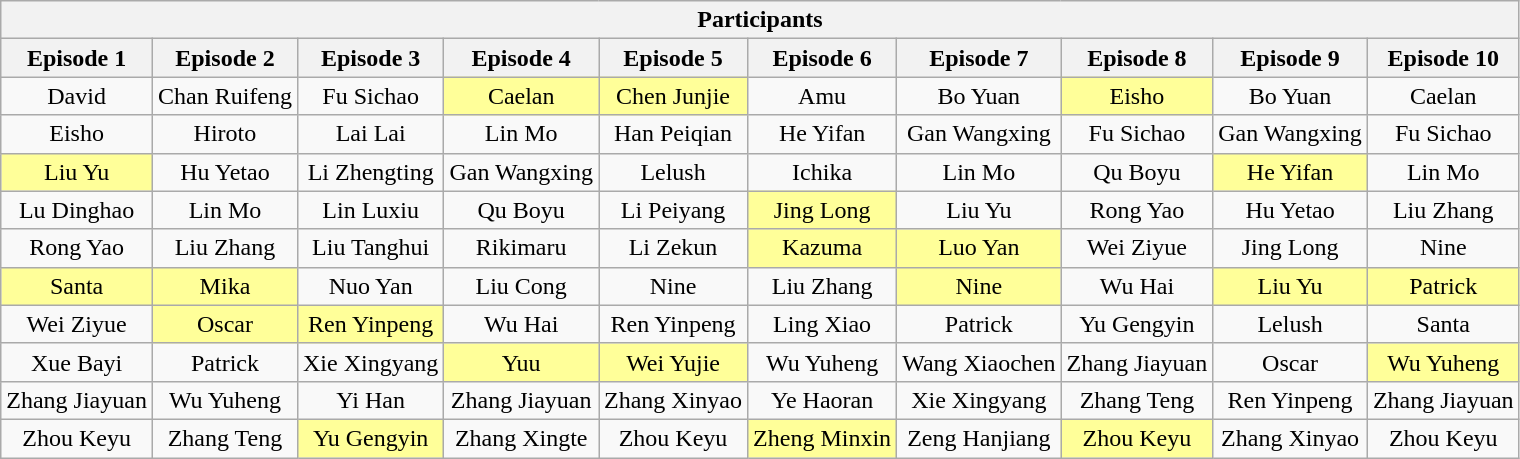<table class="wikitable" style="text-align:center;">
<tr>
<th colspan="10">Participants</th>
</tr>
<tr>
<th>Episode 1</th>
<th>Episode 2</th>
<th>Episode 3</th>
<th>Episode 4</th>
<th>Episode 5</th>
<th>Episode 6</th>
<th>Episode 7</th>
<th>Episode 8</th>
<th>Episode 9</th>
<th>Episode 10</th>
</tr>
<tr>
<td>David</td>
<td>Chan Ruifeng</td>
<td>Fu Sichao</td>
<td style="background:#FFFF99">Caelan</td>
<td style="background:#FFFF99">Chen Junjie</td>
<td>Amu</td>
<td>Bo Yuan</td>
<td style="background:#FFFF99">Eisho</td>
<td>Bo Yuan</td>
<td>Caelan</td>
</tr>
<tr>
<td>Eisho</td>
<td>Hiroto</td>
<td>Lai Lai</td>
<td>Lin Mo</td>
<td>Han Peiqian</td>
<td>He Yifan</td>
<td>Gan Wangxing</td>
<td>Fu Sichao</td>
<td>Gan Wangxing</td>
<td>Fu Sichao</td>
</tr>
<tr>
<td style="background:#FFFF99">Liu Yu</td>
<td>Hu Yetao</td>
<td>Li Zhengting</td>
<td>Gan Wangxing</td>
<td>Lelush</td>
<td>Ichika</td>
<td>Lin Mo</td>
<td>Qu Boyu</td>
<td style="background:#FFFF99">He Yifan</td>
<td>Lin Mo</td>
</tr>
<tr>
<td>Lu Dinghao</td>
<td>Lin Mo</td>
<td>Lin Luxiu</td>
<td>Qu Boyu</td>
<td>Li Peiyang</td>
<td style="background:#FFFF99">Jing Long</td>
<td>Liu Yu</td>
<td>Rong Yao</td>
<td>Hu Yetao</td>
<td>Liu Zhang</td>
</tr>
<tr>
<td>Rong Yao</td>
<td>Liu Zhang</td>
<td>Liu Tanghui</td>
<td>Rikimaru</td>
<td>Li Zekun</td>
<td style="background:#FFFF99">Kazuma</td>
<td style="background:#FFFF99">Luo Yan</td>
<td>Wei Ziyue</td>
<td>Jing Long</td>
<td>Nine</td>
</tr>
<tr>
<td style="background:#FFFF99">Santa</td>
<td style="background:#FFFF99">Mika</td>
<td>Nuo Yan</td>
<td>Liu Cong</td>
<td>Nine</td>
<td>Liu Zhang</td>
<td style="background:#FFFF99">Nine</td>
<td>Wu Hai</td>
<td style="background:#FFFF99">Liu Yu</td>
<td style="background:#FFFF99">Patrick</td>
</tr>
<tr>
<td>Wei Ziyue</td>
<td style="background:#FFFF99">Oscar</td>
<td style="background:#FFFF99">Ren Yinpeng</td>
<td>Wu Hai</td>
<td>Ren Yinpeng</td>
<td>Ling Xiao</td>
<td>Patrick</td>
<td>Yu Gengyin</td>
<td>Lelush</td>
<td>Santa</td>
</tr>
<tr>
<td>Xue Bayi</td>
<td>Patrick</td>
<td>Xie Xingyang</td>
<td style="background:#FFFF99">Yuu</td>
<td style="background:#FFFF99">Wei Yujie</td>
<td>Wu Yuheng</td>
<td>Wang Xiaochen</td>
<td>Zhang Jiayuan</td>
<td>Oscar</td>
<td style="background:#FFFF99">Wu Yuheng</td>
</tr>
<tr>
<td>Zhang Jiayuan</td>
<td>Wu Yuheng</td>
<td>Yi Han</td>
<td>Zhang Jiayuan</td>
<td>Zhang Xinyao</td>
<td>Ye Haoran</td>
<td>Xie Xingyang</td>
<td>Zhang Teng</td>
<td>Ren Yinpeng</td>
<td>Zhang Jiayuan</td>
</tr>
<tr>
<td>Zhou Keyu</td>
<td>Zhang Teng</td>
<td style="background:#FFFF99">Yu Gengyin</td>
<td>Zhang Xingte</td>
<td>Zhou Keyu</td>
<td style="background:#FFFF99">Zheng Minxin</td>
<td>Zeng Hanjiang</td>
<td style="background:#FFFF99">Zhou Keyu</td>
<td>Zhang Xinyao</td>
<td>Zhou Keyu</td>
</tr>
</table>
